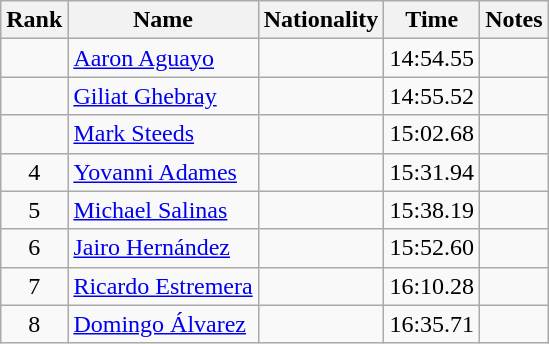<table class="wikitable sortable" style="text-align:center">
<tr>
<th>Rank</th>
<th>Name</th>
<th>Nationality</th>
<th>Time</th>
<th>Notes</th>
</tr>
<tr>
<td align=center></td>
<td align=left><a href='#'>Aaron Aguayo</a></td>
<td align=left></td>
<td>14:54.55</td>
<td></td>
</tr>
<tr>
<td align=center></td>
<td align=left><a href='#'>Giliat Ghebray</a></td>
<td align=left></td>
<td>14:55.52</td>
<td></td>
</tr>
<tr>
<td align=center></td>
<td align=left><a href='#'>Mark Steeds</a></td>
<td align=left></td>
<td>15:02.68</td>
<td></td>
</tr>
<tr>
<td align=center>4</td>
<td align=left><a href='#'>Yovanni Adames</a></td>
<td align=left></td>
<td>15:31.94</td>
<td></td>
</tr>
<tr>
<td align=center>5</td>
<td align=left><a href='#'>Michael Salinas</a></td>
<td align=left></td>
<td>15:38.19</td>
<td></td>
</tr>
<tr>
<td align=center>6</td>
<td align=left><a href='#'>Jairo Hernández</a></td>
<td align=left></td>
<td>15:52.60</td>
<td></td>
</tr>
<tr>
<td align=center>7</td>
<td align=left><a href='#'>Ricardo Estremera</a></td>
<td align=left></td>
<td>16:10.28</td>
<td></td>
</tr>
<tr>
<td align=center>8</td>
<td align=left><a href='#'>Domingo Álvarez</a></td>
<td align=left></td>
<td>16:35.71</td>
<td></td>
</tr>
</table>
